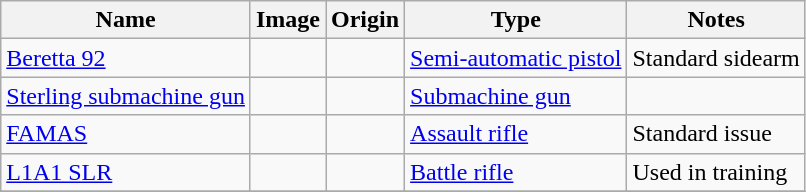<table class="wikitable">
<tr>
<th>Name</th>
<th>Image</th>
<th>Origin</th>
<th>Type</th>
<th>Notes</th>
</tr>
<tr>
<td><a href='#'>Beretta 92</a></td>
<td></td>
<td></td>
<td><a href='#'>Semi-automatic pistol</a></td>
<td>Standard sidearm</td>
</tr>
<tr>
<td><a href='#'>Sterling submachine gun</a></td>
<td></td>
<td></td>
<td><a href='#'>Submachine gun</a></td>
<td></td>
</tr>
<tr>
<td><a href='#'>FAMAS</a></td>
<td></td>
<td></td>
<td><a href='#'>Assault rifle</a></td>
<td>Standard issue</td>
</tr>
<tr>
<td><a href='#'>L1A1 SLR</a></td>
<td></td>
<td></td>
<td><a href='#'>Battle rifle</a></td>
<td>Used in training</td>
</tr>
<tr>
</tr>
</table>
